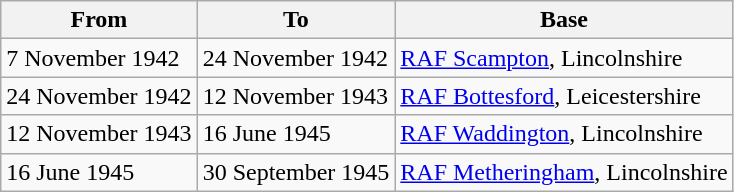<table class="wikitable">
<tr>
<th>From</th>
<th>To</th>
<th>Base</th>
</tr>
<tr>
<td>7 November 1942</td>
<td>24 November 1942</td>
<td><a href='#'>RAF Scampton</a>, Lincolnshire</td>
</tr>
<tr>
<td>24 November 1942</td>
<td>12 November 1943</td>
<td><a href='#'>RAF Bottesford</a>, Leicestershire</td>
</tr>
<tr>
<td>12 November 1943</td>
<td>16 June 1945</td>
<td><a href='#'>RAF Waddington</a>, Lincolnshire</td>
</tr>
<tr>
<td>16 June 1945</td>
<td>30 September 1945</td>
<td><a href='#'>RAF Metheringham</a>, Lincolnshire</td>
</tr>
</table>
